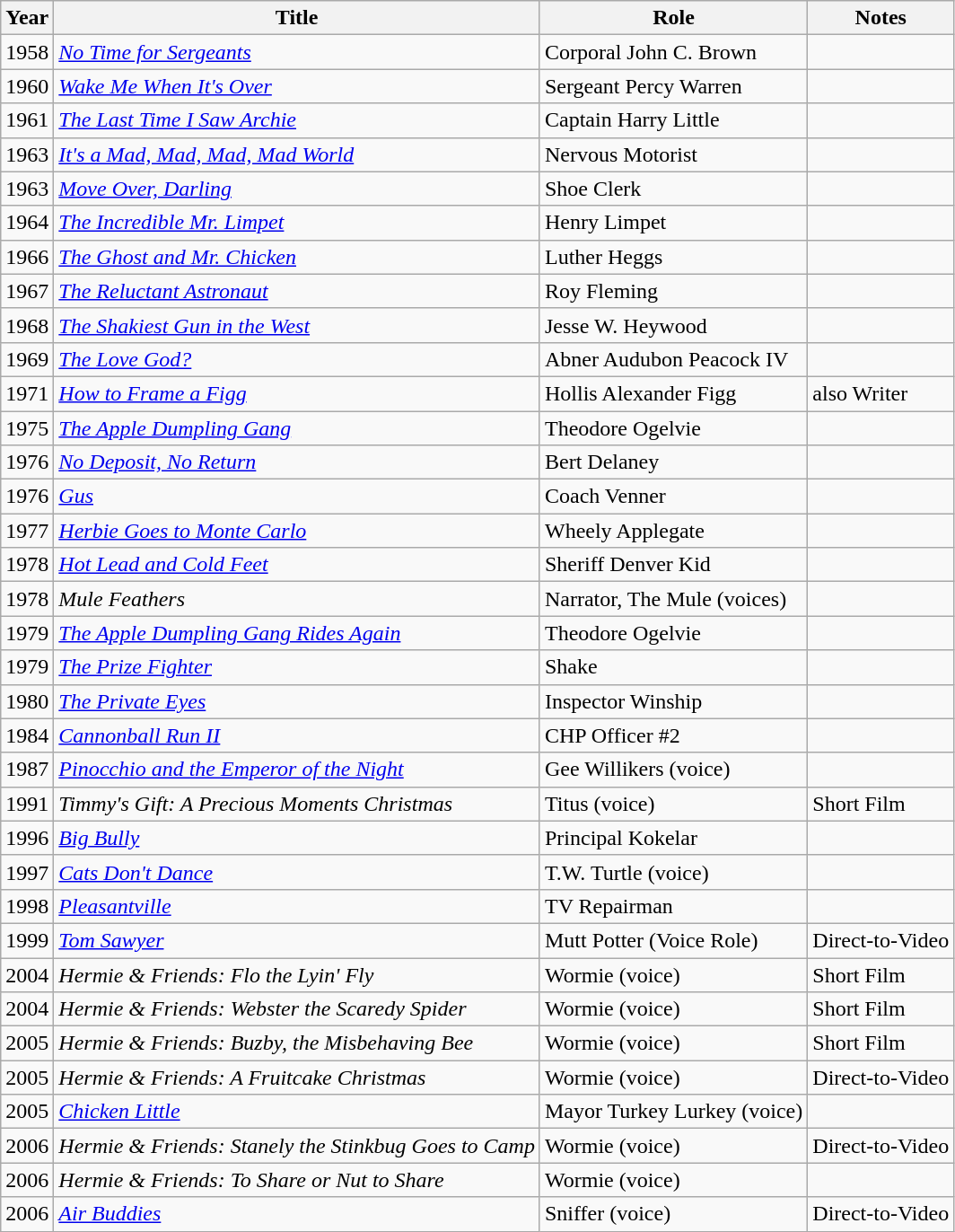<table class="wikitable">
<tr>
<th>Year</th>
<th>Title</th>
<th>Role</th>
<th>Notes</th>
</tr>
<tr>
<td>1958</td>
<td><em><a href='#'>No Time for Sergeants</a></em></td>
<td>Corporal John C. Brown</td>
<td></td>
</tr>
<tr>
<td>1960</td>
<td><em><a href='#'>Wake Me When It's Over</a></em></td>
<td>Sergeant Percy Warren</td>
<td></td>
</tr>
<tr>
<td>1961</td>
<td><em><a href='#'>The Last Time I Saw Archie</a></em></td>
<td>Captain Harry Little</td>
<td></td>
</tr>
<tr>
<td>1963</td>
<td><em><a href='#'>It's a Mad, Mad, Mad, Mad World</a></em></td>
<td>Nervous Motorist</td>
<td></td>
</tr>
<tr>
<td>1963</td>
<td><em><a href='#'>Move Over, Darling</a></em></td>
<td>Shoe Clerk</td>
<td></td>
</tr>
<tr>
<td>1964</td>
<td><em><a href='#'>The Incredible Mr. Limpet</a></em></td>
<td>Henry Limpet</td>
<td></td>
</tr>
<tr>
<td>1966</td>
<td><em><a href='#'>The Ghost and Mr. Chicken</a></em></td>
<td>Luther Heggs</td>
<td></td>
</tr>
<tr>
<td>1967</td>
<td><em><a href='#'>The Reluctant Astronaut</a></em></td>
<td>Roy Fleming</td>
<td></td>
</tr>
<tr>
<td>1968</td>
<td><em><a href='#'>The Shakiest Gun in the West</a></em></td>
<td>Jesse W. Heywood</td>
<td></td>
</tr>
<tr>
<td>1969</td>
<td><em><a href='#'>The Love God?</a></em></td>
<td>Abner Audubon Peacock IV</td>
<td></td>
</tr>
<tr>
<td>1971</td>
<td><em><a href='#'>How to Frame a Figg</a></em></td>
<td>Hollis Alexander Figg</td>
<td>also Writer</td>
</tr>
<tr>
<td>1975</td>
<td><em><a href='#'>The Apple Dumpling Gang</a></em></td>
<td>Theodore Ogelvie</td>
<td></td>
</tr>
<tr>
<td>1976</td>
<td><em><a href='#'>No Deposit, No Return</a></em></td>
<td>Bert Delaney</td>
<td></td>
</tr>
<tr>
<td>1976</td>
<td><em><a href='#'>Gus</a></em></td>
<td>Coach Venner</td>
<td></td>
</tr>
<tr>
<td>1977</td>
<td><em><a href='#'>Herbie Goes to Monte Carlo</a></em></td>
<td>Wheely Applegate</td>
<td></td>
</tr>
<tr>
<td>1978</td>
<td><em><a href='#'>Hot Lead and Cold Feet</a></em></td>
<td>Sheriff Denver Kid</td>
<td></td>
</tr>
<tr>
<td>1978</td>
<td><em>Mule Feathers</em></td>
<td>Narrator, The Mule (voices)</td>
<td></td>
</tr>
<tr>
<td>1979</td>
<td><em><a href='#'>The Apple Dumpling Gang Rides Again</a></em></td>
<td>Theodore Ogelvie</td>
<td></td>
</tr>
<tr>
<td>1979</td>
<td><em><a href='#'>The Prize Fighter</a></em></td>
<td>Shake</td>
<td></td>
</tr>
<tr>
<td>1980</td>
<td><em><a href='#'>The Private Eyes</a></em></td>
<td>Inspector Winship</td>
<td></td>
</tr>
<tr>
<td>1984</td>
<td><em><a href='#'>Cannonball Run II</a></em></td>
<td>CHP Officer #2</td>
<td></td>
</tr>
<tr>
<td>1987</td>
<td><em><a href='#'>Pinocchio and the Emperor of the Night</a></em></td>
<td>Gee Willikers (voice)</td>
<td></td>
</tr>
<tr>
<td>1991</td>
<td><em>Timmy's Gift: A Precious Moments Christmas</em></td>
<td>Titus (voice)</td>
<td>Short Film</td>
</tr>
<tr>
<td>1996</td>
<td><em><a href='#'>Big Bully</a></em></td>
<td>Principal Kokelar</td>
<td></td>
</tr>
<tr>
<td>1997</td>
<td><em><a href='#'>Cats Don't Dance</a></em></td>
<td>T.W. Turtle (voice)</td>
<td></td>
</tr>
<tr>
<td>1998</td>
<td><em><a href='#'>Pleasantville</a></em></td>
<td>TV Repairman</td>
<td></td>
</tr>
<tr>
<td>1999</td>
<td><em><a href='#'>Tom Sawyer</a></em></td>
<td>Mutt Potter (Voice Role)</td>
<td>Direct-to-Video</td>
</tr>
<tr>
<td>2004</td>
<td><em>Hermie & Friends: Flo the Lyin' Fly</em></td>
<td>Wormie (voice)</td>
<td>Short Film</td>
</tr>
<tr>
<td>2004</td>
<td><em>Hermie & Friends: Webster the Scaredy Spider</em></td>
<td>Wormie (voice)</td>
<td>Short Film</td>
</tr>
<tr>
<td>2005</td>
<td><em>Hermie & Friends: Buzby, the Misbehaving Bee</em></td>
<td>Wormie (voice)</td>
<td>Short Film</td>
</tr>
<tr>
<td>2005</td>
<td><em>Hermie & Friends: A Fruitcake Christmas</em></td>
<td>Wormie (voice)</td>
<td>Direct-to-Video</td>
</tr>
<tr>
<td>2005</td>
<td><em><a href='#'>Chicken Little</a></em></td>
<td>Mayor Turkey Lurkey (voice)</td>
<td></td>
</tr>
<tr>
<td>2006</td>
<td><em>Hermie & Friends: Stanely the Stinkbug Goes to Camp</em></td>
<td>Wormie (voice)</td>
<td>Direct-to-Video</td>
</tr>
<tr>
<td>2006</td>
<td><em>Hermie & Friends: To Share or Nut to Share</em></td>
<td>Wormie (voice)</td>
<td></td>
</tr>
<tr>
<td>2006</td>
<td><em><a href='#'>Air Buddies</a></em></td>
<td>Sniffer (voice)</td>
<td>Direct-to-Video</td>
</tr>
</table>
